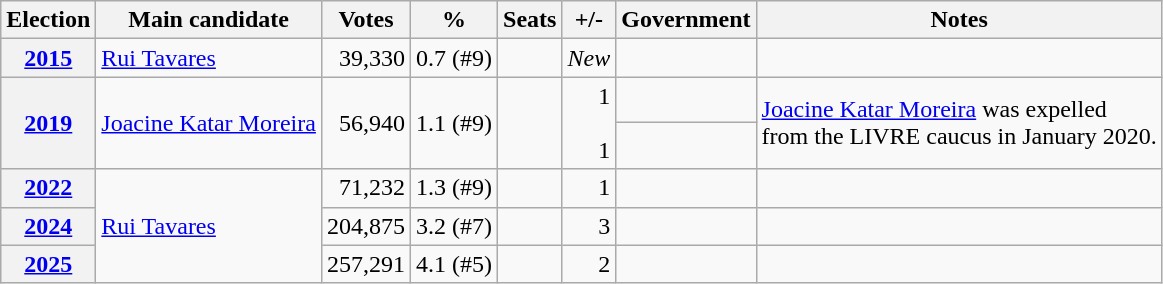<table class="wikitable" style="text-align:right;">
<tr>
<th>Election</th>
<th>Main candidate</th>
<th>Votes</th>
<th>%</th>
<th>Seats</th>
<th>+/-</th>
<th>Government</th>
<th>Notes</th>
</tr>
<tr>
<th><a href='#'>2015</a></th>
<td align="left"><a href='#'>Rui Tavares</a></td>
<td>39,330</td>
<td>0.7 (#9)</td>
<td></td>
<td><em>New</em></td>
<td></td>
<td></td>
</tr>
<tr>
<th rowspan="2"><a href='#'>2019</a></th>
<td rowspan="2" align="left"><a href='#'>Joacine Katar Moreira</a></td>
<td rowspan="2">56,940</td>
<td rowspan="2">1.1 (#9)</td>
<td rowspan="2"></td>
<td rowspan="2"> 1<br><br> 1</td>
<td></td>
<td rowspan="2" align="left"><a href='#'>Joacine Katar Moreira</a> was expelled<br>from the LIVRE caucus in January 2020.</td>
</tr>
<tr>
<td></td>
</tr>
<tr>
<th><a href='#'>2022</a></th>
<td rowspan="3" align="left"><a href='#'>Rui Tavares</a></td>
<td>71,232</td>
<td>1.3 (#9)</td>
<td></td>
<td> 1</td>
<td></td>
<td></td>
</tr>
<tr>
<th><a href='#'>2024</a></th>
<td>204,875</td>
<td>3.2 (#7)</td>
<td></td>
<td> 3</td>
<td></td>
<td></td>
</tr>
<tr>
<th><a href='#'>2025</a></th>
<td>257,291</td>
<td>4.1 (#5)</td>
<td></td>
<td> 2</td>
<td></td>
<td></td>
</tr>
</table>
